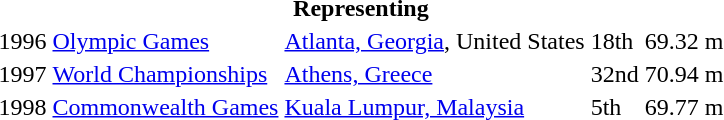<table>
<tr>
<th colspan="5">Representing </th>
</tr>
<tr>
<td>1996</td>
<td><a href='#'>Olympic Games</a></td>
<td><a href='#'>Atlanta, Georgia</a>, United States</td>
<td>18th</td>
<td>69.32 m</td>
</tr>
<tr>
<td>1997</td>
<td><a href='#'>World Championships</a></td>
<td><a href='#'>Athens, Greece</a></td>
<td>32nd</td>
<td>70.94 m</td>
</tr>
<tr>
<td>1998</td>
<td><a href='#'>Commonwealth Games</a></td>
<td><a href='#'>Kuala Lumpur, Malaysia</a></td>
<td>5th</td>
<td>69.77 m</td>
</tr>
</table>
